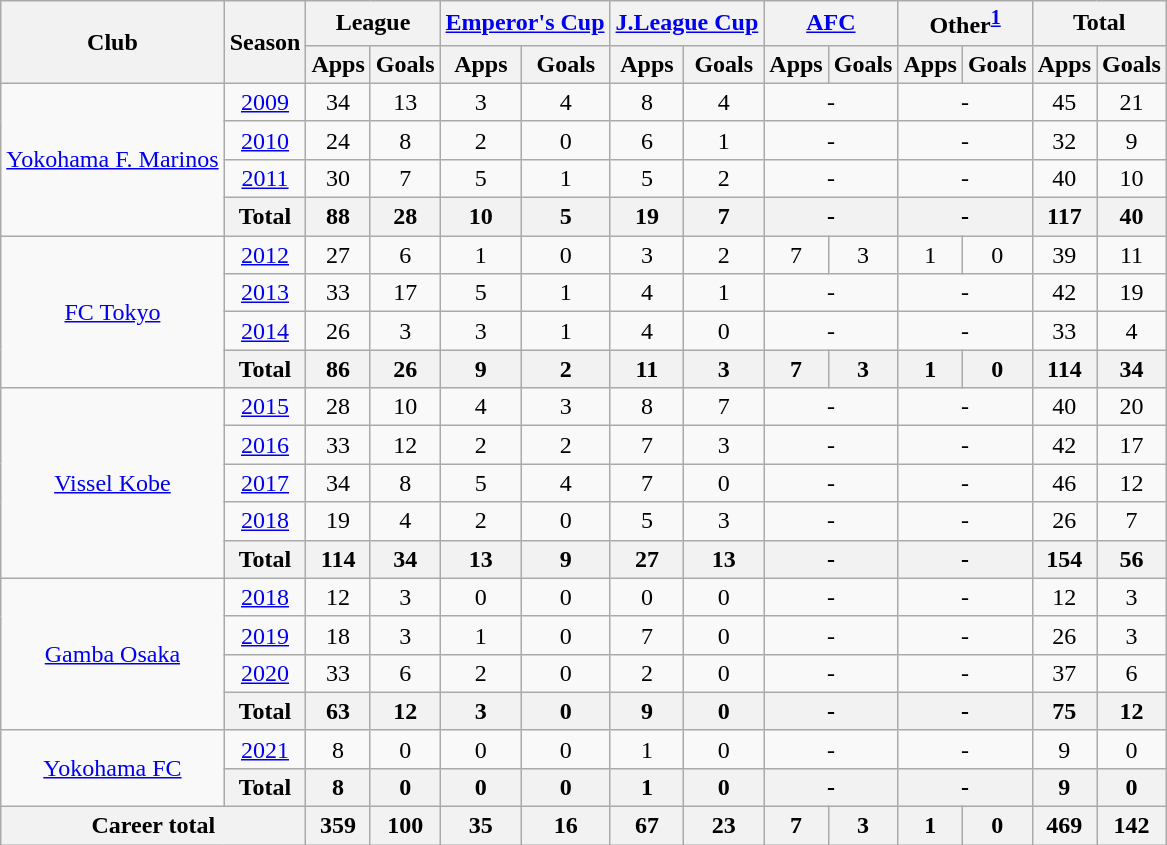<table class="wikitable" style="text-align:center;">
<tr>
<th rowspan="2">Club</th>
<th rowspan="2">Season</th>
<th colspan="2">League</th>
<th colspan="2"><a href='#'>Emperor's Cup</a></th>
<th colspan="2"><a href='#'>J.League Cup</a></th>
<th colspan="2"><a href='#'>AFC</a></th>
<th colspan="2">Other<sup><a href='#'>1</a></sup></th>
<th colspan="2">Total</th>
</tr>
<tr>
<th>Apps</th>
<th>Goals</th>
<th>Apps</th>
<th>Goals</th>
<th>Apps</th>
<th>Goals</th>
<th>Apps</th>
<th>Goals</th>
<th>Apps</th>
<th>Goals</th>
<th>Apps</th>
<th>Goals</th>
</tr>
<tr>
<td rowspan="4"><a href='#'>Yokohama F. Marinos</a></td>
<td><a href='#'>2009</a></td>
<td>34</td>
<td>13</td>
<td>3</td>
<td>4</td>
<td>8</td>
<td>4</td>
<td colspan="2">-</td>
<td colspan="2">-</td>
<td>45</td>
<td>21</td>
</tr>
<tr>
<td><a href='#'>2010</a></td>
<td>24</td>
<td>8</td>
<td>2</td>
<td>0</td>
<td>6</td>
<td>1</td>
<td colspan="2">-</td>
<td colspan="2">-</td>
<td>32</td>
<td>9</td>
</tr>
<tr>
<td><a href='#'>2011</a></td>
<td>30</td>
<td>7</td>
<td>5</td>
<td>1</td>
<td>5</td>
<td>2</td>
<td colspan="2">-</td>
<td colspan="2">-</td>
<td>40</td>
<td>10</td>
</tr>
<tr>
<th colspan="1">Total</th>
<th>88</th>
<th>28</th>
<th>10</th>
<th>5</th>
<th>19</th>
<th>7</th>
<th colspan="2">-</th>
<th colspan="2">-</th>
<th>117</th>
<th>40</th>
</tr>
<tr>
<td rowspan="4"><a href='#'>FC Tokyo</a></td>
<td><a href='#'>2012</a></td>
<td>27</td>
<td>6</td>
<td>1</td>
<td>0</td>
<td>3</td>
<td>2</td>
<td>7</td>
<td>3</td>
<td>1</td>
<td>0</td>
<td>39</td>
<td>11</td>
</tr>
<tr>
<td><a href='#'>2013</a></td>
<td>33</td>
<td>17</td>
<td>5</td>
<td>1</td>
<td>4</td>
<td>1</td>
<td colspan="2">-</td>
<td colspan="2">-</td>
<td>42</td>
<td>19</td>
</tr>
<tr>
<td><a href='#'>2014</a></td>
<td>26</td>
<td>3</td>
<td>3</td>
<td>1</td>
<td>4</td>
<td>0</td>
<td colspan="2">-</td>
<td colspan="2">-</td>
<td>33</td>
<td>4</td>
</tr>
<tr>
<th colspan="1">Total</th>
<th>86</th>
<th>26</th>
<th>9</th>
<th>2</th>
<th>11</th>
<th>3</th>
<th>7</th>
<th>3</th>
<th>1</th>
<th>0</th>
<th>114</th>
<th>34</th>
</tr>
<tr>
<td rowspan="5"><a href='#'>Vissel Kobe</a></td>
<td><a href='#'>2015</a></td>
<td>28</td>
<td>10</td>
<td>4</td>
<td>3</td>
<td>8</td>
<td>7</td>
<td colspan="2">-</td>
<td colspan="2">-</td>
<td>40</td>
<td>20</td>
</tr>
<tr>
<td><a href='#'>2016</a></td>
<td>33</td>
<td>12</td>
<td>2</td>
<td>2</td>
<td>7</td>
<td>3</td>
<td colspan="2">-</td>
<td colspan="2">-</td>
<td>42</td>
<td>17</td>
</tr>
<tr>
<td><a href='#'>2017</a></td>
<td>34</td>
<td>8</td>
<td>5</td>
<td>4</td>
<td>7</td>
<td>0</td>
<td colspan="2">-</td>
<td colspan="2">-</td>
<td>46</td>
<td>12</td>
</tr>
<tr>
<td><a href='#'>2018</a></td>
<td>19</td>
<td>4</td>
<td>2</td>
<td>0</td>
<td>5</td>
<td>3</td>
<td colspan="2">-</td>
<td colspan="2">-</td>
<td>26</td>
<td>7</td>
</tr>
<tr>
<th colspan="1">Total</th>
<th>114</th>
<th>34</th>
<th>13</th>
<th>9</th>
<th>27</th>
<th>13</th>
<th colspan="2">-</th>
<th colspan="2">-</th>
<th>154</th>
<th>56</th>
</tr>
<tr>
<td rowspan="4"><a href='#'>Gamba Osaka</a></td>
<td><a href='#'>2018</a></td>
<td>12</td>
<td>3</td>
<td>0</td>
<td>0</td>
<td>0</td>
<td>0</td>
<td colspan="2">-</td>
<td colspan="2">-</td>
<td>12</td>
<td>3</td>
</tr>
<tr>
<td><a href='#'>2019</a></td>
<td>18</td>
<td>3</td>
<td>1</td>
<td>0</td>
<td>7</td>
<td>0</td>
<td colspan="2">-</td>
<td colspan="2">-</td>
<td>26</td>
<td>3</td>
</tr>
<tr>
<td><a href='#'>2020</a></td>
<td>33</td>
<td>6</td>
<td>2</td>
<td>0</td>
<td>2</td>
<td>0</td>
<td colspan="2">-</td>
<td colspan="2">-</td>
<td>37</td>
<td>6</td>
</tr>
<tr>
<th colspan="1">Total</th>
<th>63</th>
<th>12</th>
<th>3</th>
<th>0</th>
<th>9</th>
<th>0</th>
<th colspan="2">-</th>
<th colspan="2">-</th>
<th>75</th>
<th>12</th>
</tr>
<tr>
<td rowspan="2"><a href='#'>Yokohama FC</a></td>
<td><a href='#'>2021</a></td>
<td>8</td>
<td>0</td>
<td>0</td>
<td>0</td>
<td>1</td>
<td>0</td>
<td colspan="2">-</td>
<td colspan="2">-</td>
<td>9</td>
<td>0</td>
</tr>
<tr>
<th colspan="1">Total</th>
<th>8</th>
<th>0</th>
<th>0</th>
<th>0</th>
<th>1</th>
<th>0</th>
<th colspan="2">-</th>
<th colspan="2">-</th>
<th>9</th>
<th>0</th>
</tr>
<tr>
<th colspan="2">Career total</th>
<th>359</th>
<th>100</th>
<th>35</th>
<th>16</th>
<th>67</th>
<th>23</th>
<th>7</th>
<th>3</th>
<th>1</th>
<th>0</th>
<th>469</th>
<th>142</th>
</tr>
</table>
